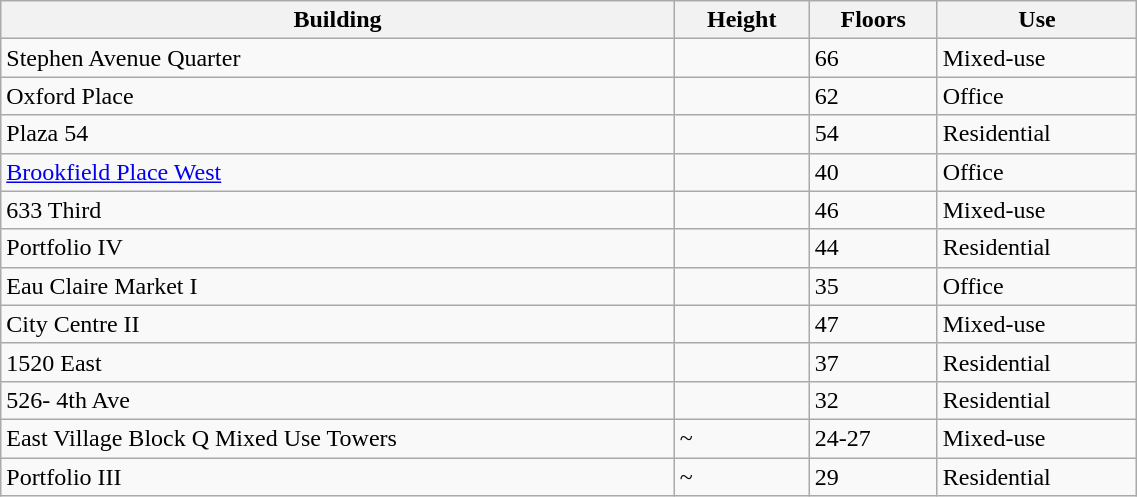<table class="wikitable sortable" style="width:60%;">
<tr>
<th>Building</th>
<th>Height</th>
<th>Floors</th>
<th>Use</th>
</tr>
<tr>
<td>Stephen Avenue Quarter</td>
<td></td>
<td>66</td>
<td>Mixed-use</td>
</tr>
<tr>
<td>Oxford Place</td>
<td></td>
<td>62</td>
<td>Office</td>
</tr>
<tr>
<td>Plaza 54</td>
<td></td>
<td>54</td>
<td>Residential</td>
</tr>
<tr>
<td><a href='#'>Brookfield Place West</a></td>
<td></td>
<td>40</td>
<td>Office</td>
</tr>
<tr>
<td>633 Third</td>
<td></td>
<td>46</td>
<td>Mixed-use</td>
</tr>
<tr>
<td>Portfolio IV</td>
<td></td>
<td>44</td>
<td>Residential</td>
</tr>
<tr>
<td>Eau Claire Market I</td>
<td></td>
<td>35</td>
<td>Office</td>
</tr>
<tr>
<td>City Centre II</td>
<td></td>
<td>47</td>
<td>Mixed-use</td>
</tr>
<tr>
<td>1520 East</td>
<td></td>
<td>37</td>
<td>Residential</td>
</tr>
<tr>
<td>526- 4th Ave</td>
<td></td>
<td>32</td>
<td>Residential</td>
</tr>
<tr>
<td>East Village Block Q Mixed Use Towers</td>
<td>~</td>
<td>24-27</td>
<td>Mixed-use</td>
</tr>
<tr>
<td>Portfolio III</td>
<td>~</td>
<td>29</td>
<td>Residential</td>
</tr>
</table>
